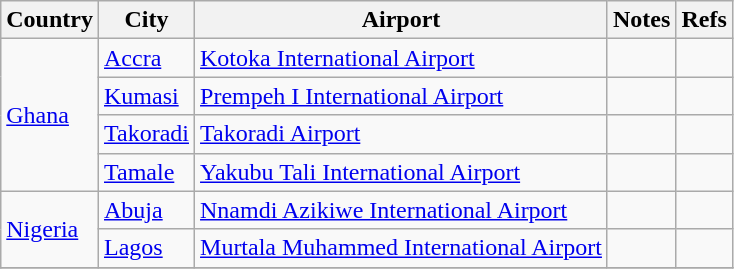<table class="wikitable sortable">
<tr>
<th>Country</th>
<th>City</th>
<th>Airport</th>
<th>Notes</th>
<th>Refs</th>
</tr>
<tr>
<td rowspan="4"><a href='#'>Ghana</a></td>
<td><a href='#'>Accra</a></td>
<td><a href='#'>Kotoka International Airport</a></td>
<td></td>
<td align=center></td>
</tr>
<tr>
<td><a href='#'>Kumasi</a></td>
<td><a href='#'>Prempeh I International Airport</a></td>
<td></td>
<td></td>
</tr>
<tr>
<td><a href='#'>Takoradi</a></td>
<td><a href='#'>Takoradi Airport</a></td>
<td></td>
<td></td>
</tr>
<tr>
<td><a href='#'>Tamale</a></td>
<td><a href='#'>Yakubu Tali International Airport</a></td>
<td></td>
<td align=center><br></td>
</tr>
<tr>
<td rowspan="2"><a href='#'>Nigeria</a></td>
<td><a href='#'>Abuja</a></td>
<td><a href='#'>Nnamdi Azikiwe International Airport</a></td>
<td></td>
<td></td>
</tr>
<tr>
<td><a href='#'>Lagos</a></td>
<td><a href='#'>Murtala Muhammed International Airport</a></td>
<td></td>
<td></td>
</tr>
<tr>
</tr>
</table>
